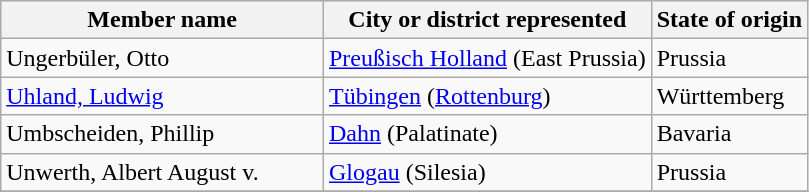<table class="wikitable">
<tr>
<th width="40%">Member name</th>
<th>City or district represented</th>
<th>State of origin</th>
</tr>
<tr>
<td>Ungerbüler, Otto</td>
<td><a href='#'>Preußisch Holland</a> (East Prussia)</td>
<td>Prussia</td>
</tr>
<tr>
<td><a href='#'>Uhland, Ludwig</a></td>
<td><a href='#'>Tübingen</a> (<a href='#'>Rottenburg</a>)</td>
<td>Württemberg</td>
</tr>
<tr>
<td>Umbscheiden, Phillip</td>
<td><a href='#'>Dahn</a> (Palatinate)</td>
<td>Bavaria</td>
</tr>
<tr>
<td>Unwerth, Albert August v.</td>
<td><a href='#'>Glogau</a> (Silesia)</td>
<td>Prussia</td>
</tr>
<tr>
</tr>
</table>
